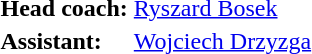<table>
<tr>
<td><strong>Head coach:</strong></td>
<td><a href='#'>Ryszard Bosek</a></td>
</tr>
<tr>
<td><strong>Assistant:</strong></td>
<td><a href='#'>Wojciech Drzyzga</a></td>
</tr>
</table>
